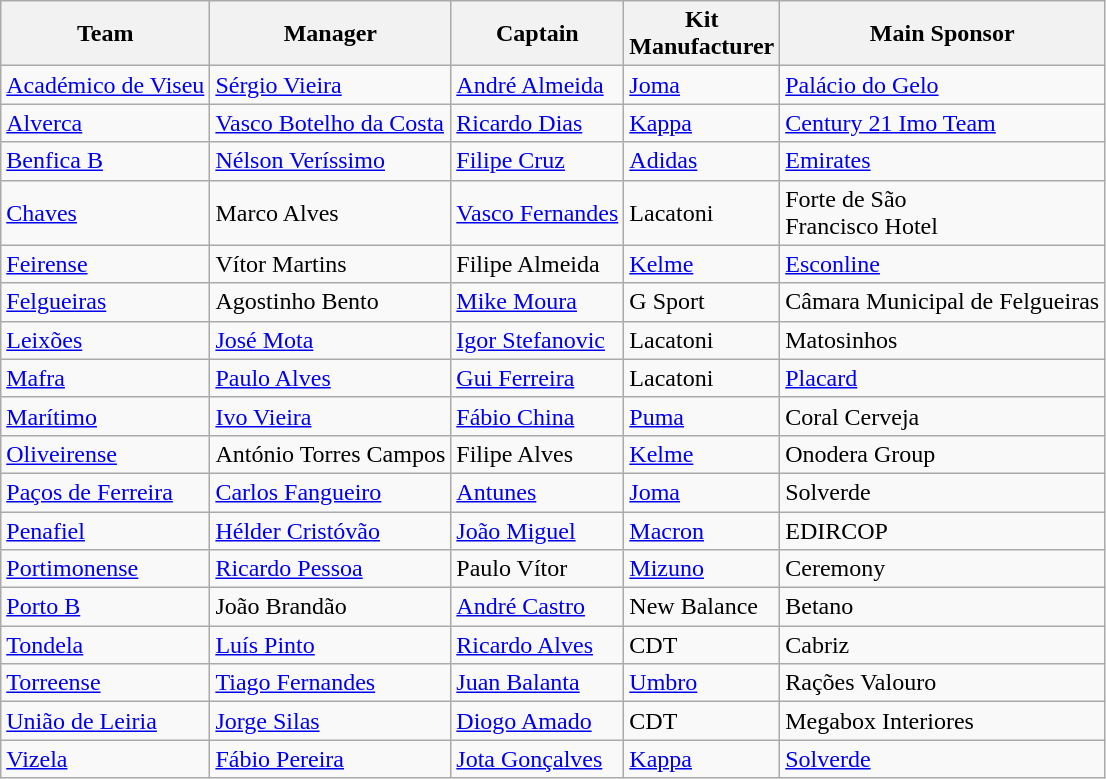<table class="wikitable sortable" style="text-align: left;">
<tr>
<th>Team</th>
<th>Manager</th>
<th>Captain</th>
<th>Kit<br>Manufacturer</th>
<th>Main Sponsor</th>
</tr>
<tr>
<td><a href='#'>Académico de Viseu</a></td>
<td> <a href='#'>Sérgio Vieira</a></td>
<td> <a href='#'>André Almeida</a></td>
<td><a href='#'>Joma</a></td>
<td><a href='#'>Palácio do Gelo</a></td>
</tr>
<tr>
<td><a href='#'>Alverca</a></td>
<td> <a href='#'>Vasco Botelho da Costa</a></td>
<td> <a href='#'>Ricardo Dias</a></td>
<td><a href='#'>Kappa</a></td>
<td><a href='#'>Century 21 Imo Team</a></td>
</tr>
<tr>
<td><a href='#'>Benfica B</a></td>
<td> <a href='#'>Nélson Veríssimo</a></td>
<td> <a href='#'>Filipe Cruz</a></td>
<td><a href='#'>Adidas</a></td>
<td><a href='#'>Emirates</a></td>
</tr>
<tr>
<td><a href='#'>Chaves</a></td>
<td> Marco Alves</td>
<td> <a href='#'>Vasco Fernandes</a></td>
<td>Lacatoni</td>
<td>Forte de São<br>Francisco Hotel</td>
</tr>
<tr>
<td><a href='#'>Feirense</a></td>
<td> Vítor Martins</td>
<td> Filipe Almeida</td>
<td><a href='#'>Kelme</a></td>
<td><a href='#'>Esconline</a></td>
</tr>
<tr>
<td><a href='#'>Felgueiras</a></td>
<td> Agostinho Bento</td>
<td> <a href='#'>Mike Moura</a></td>
<td>G Sport</td>
<td>Câmara Municipal de Felgueiras</td>
</tr>
<tr>
<td><a href='#'>Leixões</a></td>
<td> <a href='#'>José Mota</a></td>
<td> <a href='#'>Igor Stefanovic</a></td>
<td>Lacatoni</td>
<td>Matosinhos</td>
</tr>
<tr>
<td><a href='#'>Mafra</a></td>
<td> <a href='#'>Paulo Alves</a></td>
<td> <a href='#'>Gui Ferreira</a></td>
<td>Lacatoni</td>
<td><a href='#'>Placard</a></td>
</tr>
<tr>
<td><a href='#'>Marítimo</a></td>
<td> <a href='#'>Ivo Vieira</a></td>
<td> <a href='#'>Fábio China</a></td>
<td><a href='#'>Puma</a></td>
<td>Coral Cerveja</td>
</tr>
<tr>
<td><a href='#'>Oliveirense</a></td>
<td> António Torres Campos</td>
<td> Filipe Alves</td>
<td><a href='#'>Kelme</a></td>
<td>Onodera Group</td>
</tr>
<tr>
<td><a href='#'>Paços de Ferreira</a></td>
<td> <a href='#'>Carlos Fangueiro</a></td>
<td> <a href='#'>Antunes</a></td>
<td><a href='#'>Joma</a></td>
<td>Solverde</td>
</tr>
<tr>
<td><a href='#'>Penafiel</a></td>
<td> <a href='#'>Hélder Cristóvão</a></td>
<td> <a href='#'>João Miguel</a></td>
<td><a href='#'>Macron</a></td>
<td>EDIRCOP</td>
</tr>
<tr>
<td><a href='#'>Portimonense</a></td>
<td> <a href='#'>Ricardo Pessoa</a></td>
<td> Paulo Vítor</td>
<td><a href='#'>Mizuno</a></td>
<td>Ceremony</td>
</tr>
<tr>
<td><a href='#'>Porto B</a></td>
<td> João Brandão</td>
<td> <a href='#'>André Castro</a></td>
<td>New Balance</td>
<td>Betano</td>
</tr>
<tr>
<td><a href='#'>Tondela</a></td>
<td> <a href='#'>Luís Pinto</a></td>
<td> <a href='#'>Ricardo Alves</a></td>
<td>CDT</td>
<td>Cabriz</td>
</tr>
<tr>
<td><a href='#'>Torreense</a></td>
<td> <a href='#'>Tiago Fernandes</a></td>
<td> <a href='#'>Juan Balanta</a></td>
<td><a href='#'>Umbro</a></td>
<td>Rações Valouro</td>
</tr>
<tr>
<td><a href='#'>União de Leiria</a></td>
<td> <a href='#'>Jorge Silas</a></td>
<td> <a href='#'>Diogo Amado</a></td>
<td>CDT</td>
<td>Megabox Interiores</td>
</tr>
<tr>
<td><a href='#'>Vizela</a></td>
<td> <a href='#'>Fábio Pereira</a></td>
<td> <a href='#'>Jota Gonçalves</a></td>
<td><a href='#'>Kappa</a></td>
<td><a href='#'>Solverde</a></td>
</tr>
</table>
